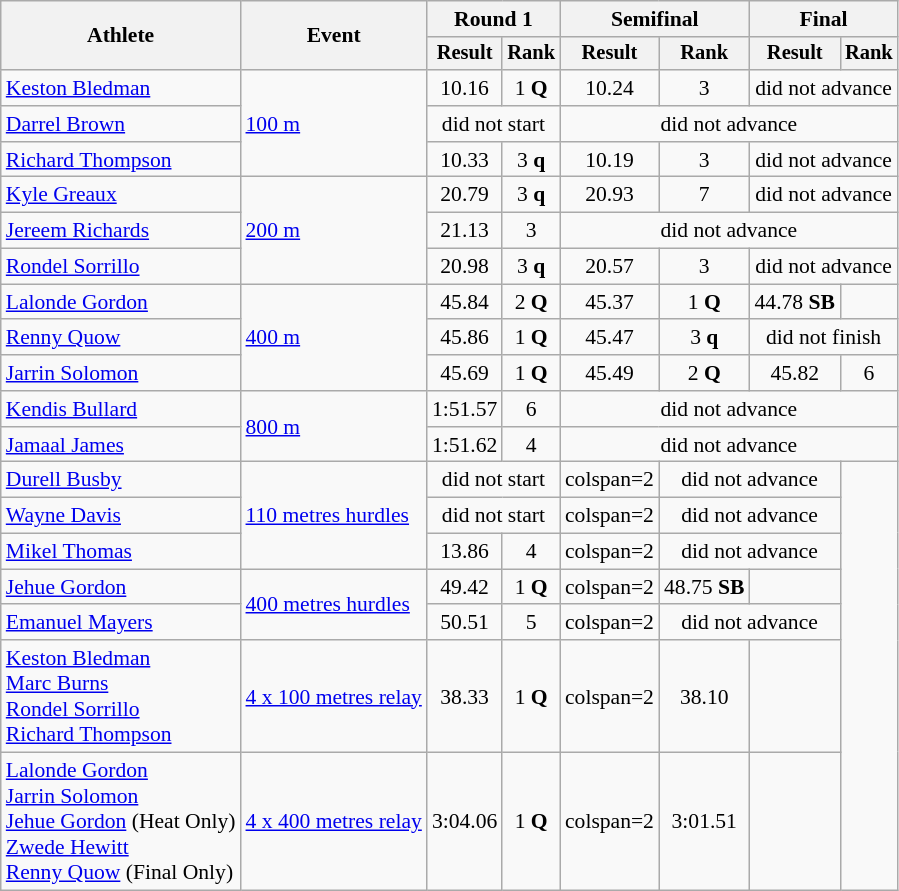<table class=wikitable style="font-size:90%">
<tr>
<th rowspan="2">Athlete</th>
<th rowspan="2">Event</th>
<th colspan="2">Round 1</th>
<th colspan="2">Semifinal</th>
<th colspan="2">Final</th>
</tr>
<tr style="font-size:95%">
<th>Result</th>
<th>Rank</th>
<th>Result</th>
<th>Rank</th>
<th>Result</th>
<th>Rank</th>
</tr>
<tr align=center>
<td align=left><a href='#'>Keston Bledman</a></td>
<td align=left rowspan="3"><a href='#'>100 m</a></td>
<td>10.16</td>
<td>1 <strong>Q</strong></td>
<td>10.24</td>
<td>3</td>
<td colspan="2">did not advance</td>
</tr>
<tr align=center>
<td align=left><a href='#'>Darrel Brown</a></td>
<td colspan="2">did not start</td>
<td colspan="4">did not advance</td>
</tr>
<tr align=center>
<td align=left><a href='#'>Richard Thompson</a></td>
<td>10.33</td>
<td>3 <strong>q</strong></td>
<td>10.19</td>
<td>3</td>
<td colspan="2">did not advance</td>
</tr>
<tr align=center>
<td align=left><a href='#'>Kyle Greaux</a></td>
<td align=left rowspan="3"><a href='#'>200 m</a></td>
<td>20.79</td>
<td>3 <strong>q</strong></td>
<td>20.93</td>
<td>7</td>
<td colspan="2">did not advance</td>
</tr>
<tr align=center>
<td align=left><a href='#'>Jereem Richards</a></td>
<td>21.13</td>
<td>3</td>
<td colspan="4">did not advance</td>
</tr>
<tr align=center>
<td align=left><a href='#'>Rondel Sorrillo</a></td>
<td>20.98</td>
<td>3 <strong>q</strong></td>
<td>20.57</td>
<td>3</td>
<td colspan="2">did not advance</td>
</tr>
<tr align=center>
<td align=left><a href='#'>Lalonde Gordon</a></td>
<td align=left rowspan="3"><a href='#'>400 m</a></td>
<td>45.84</td>
<td>2 <strong>Q</strong></td>
<td>45.37</td>
<td>1 <strong>Q</strong></td>
<td>44.78 <strong>SB</strong></td>
<td></td>
</tr>
<tr align=center>
<td align=left><a href='#'>Renny Quow</a></td>
<td>45.86</td>
<td>1 <strong>Q</strong></td>
<td>45.47</td>
<td>3 <strong>q</strong></td>
<td colspan=2>did not finish</td>
</tr>
<tr align=center>
<td align=left><a href='#'>Jarrin Solomon</a></td>
<td>45.69</td>
<td>1 <strong>Q</strong></td>
<td>45.49</td>
<td>2 <strong>Q</strong></td>
<td>45.82</td>
<td>6</td>
</tr>
<tr align=center>
<td align=left><a href='#'>Kendis Bullard</a></td>
<td align=left rowspan=2><a href='#'>800 m</a></td>
<td>1:51.57</td>
<td>6</td>
<td colspan=4>did not advance</td>
</tr>
<tr align=center>
<td align=left><a href='#'>Jamaal James</a></td>
<td>1:51.62</td>
<td>4</td>
<td colspan=4>did not advance</td>
</tr>
<tr align=center>
<td align=left><a href='#'>Durell Busby</a></td>
<td align=left rowspan="3"><a href='#'>110 metres hurdles</a></td>
<td colspan="2">did not start</td>
<td>colspan=2 </td>
<td colspan="2">did not advance</td>
</tr>
<tr align=center>
<td align=left><a href='#'>Wayne Davis</a></td>
<td colspan="2">did not start</td>
<td>colspan=2 </td>
<td colspan="2">did not advance</td>
</tr>
<tr align=center>
<td align=left><a href='#'>Mikel Thomas</a></td>
<td>13.86</td>
<td>4</td>
<td>colspan=2 </td>
<td colspan="2">did not advance</td>
</tr>
<tr align=center>
<td align=left><a href='#'>Jehue Gordon</a></td>
<td align=left rowspan="2"><a href='#'>400 metres hurdles</a></td>
<td>49.42</td>
<td>1 <strong>Q</strong></td>
<td>colspan=2 </td>
<td>48.75 <strong>SB</strong></td>
<td></td>
</tr>
<tr align=center>
<td align=left><a href='#'>Emanuel Mayers</a></td>
<td>50.51</td>
<td>5</td>
<td>colspan=2 </td>
<td colspan="2">did not advance</td>
</tr>
<tr align=center>
<td align=left><a href='#'>Keston Bledman</a><br><a href='#'>Marc Burns</a><br><a href='#'>Rondel Sorrillo</a><br><a href='#'>Richard Thompson</a></td>
<td align=left><a href='#'>4 x 100 metres relay</a></td>
<td>38.33</td>
<td>1 <strong>Q</strong></td>
<td>colspan=2 </td>
<td>38.10</td>
<td></td>
</tr>
<tr align=center>
<td align=left><a href='#'>Lalonde Gordon</a><br><a href='#'>Jarrin Solomon</a> <br><a href='#'>Jehue Gordon</a> (Heat Only)<br><a href='#'>Zwede Hewitt</a><br><a href='#'>Renny Quow</a> (Final Only)</td>
<td align=left><a href='#'>4 x 400 metres relay</a></td>
<td>3:04.06</td>
<td>1 <strong>Q</strong></td>
<td>colspan=2 </td>
<td>3:01.51</td>
<td></td>
</tr>
</table>
